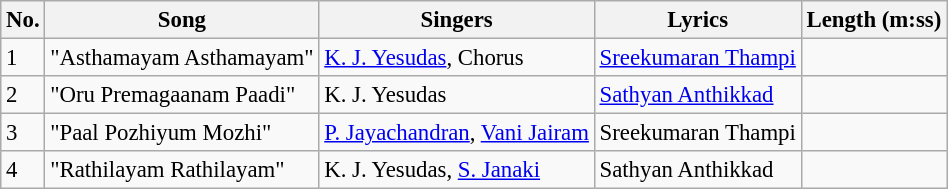<table class="wikitable" style="font-size:95%;">
<tr>
<th>No.</th>
<th>Song</th>
<th>Singers</th>
<th>Lyrics</th>
<th>Length (m:ss)</th>
</tr>
<tr>
<td>1</td>
<td>"Asthamayam Asthamayam"</td>
<td><a href='#'>K. J. Yesudas</a>, Chorus</td>
<td><a href='#'>Sreekumaran Thampi</a></td>
<td></td>
</tr>
<tr>
<td>2</td>
<td>"Oru Premagaanam Paadi"</td>
<td>K. J. Yesudas</td>
<td><a href='#'>Sathyan Anthikkad</a></td>
<td></td>
</tr>
<tr>
<td>3</td>
<td>"Paal Pozhiyum Mozhi"</td>
<td><a href='#'>P. Jayachandran</a>, <a href='#'>Vani Jairam</a></td>
<td>Sreekumaran Thampi</td>
<td></td>
</tr>
<tr>
<td>4</td>
<td>"Rathilayam Rathilayam"</td>
<td>K. J. Yesudas, <a href='#'>S. Janaki</a></td>
<td>Sathyan Anthikkad</td>
<td></td>
</tr>
</table>
